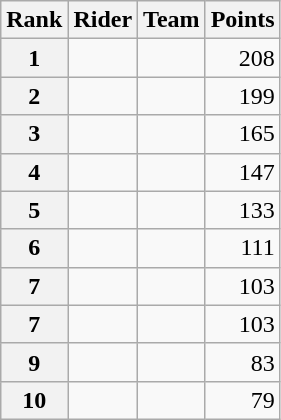<table class="wikitable">
<tr>
<th scope="col">Rank</th>
<th scope="col">Rider</th>
<th scope="col">Team</th>
<th scope="col">Points</th>
</tr>
<tr>
<th scope="row">1</th>
<td></td>
<td></td>
<td style="text-align:right;">208</td>
</tr>
<tr>
<th scope="row">2</th>
<td></td>
<td></td>
<td style="text-align:right;">199</td>
</tr>
<tr>
<th scope="row">3</th>
<td></td>
<td></td>
<td style="text-align:right;">165</td>
</tr>
<tr>
<th scope="row">4</th>
<td></td>
<td></td>
<td style="text-align:right;">147</td>
</tr>
<tr>
<th scope="row">5</th>
<td></td>
<td></td>
<td style="text-align:right;">133</td>
</tr>
<tr>
<th scope="row">6</th>
<td></td>
<td></td>
<td style="text-align:right;">111</td>
</tr>
<tr>
<th scope="row">7</th>
<td></td>
<td></td>
<td style="text-align:right;">103</td>
</tr>
<tr>
<th scope="row">7</th>
<td></td>
<td></td>
<td style="text-align:right;">103</td>
</tr>
<tr>
<th scope="row">9</th>
<td></td>
<td></td>
<td style="text-align:right;">83</td>
</tr>
<tr>
<th scope="row">10</th>
<td></td>
<td></td>
<td style="text-align:right;">79</td>
</tr>
</table>
